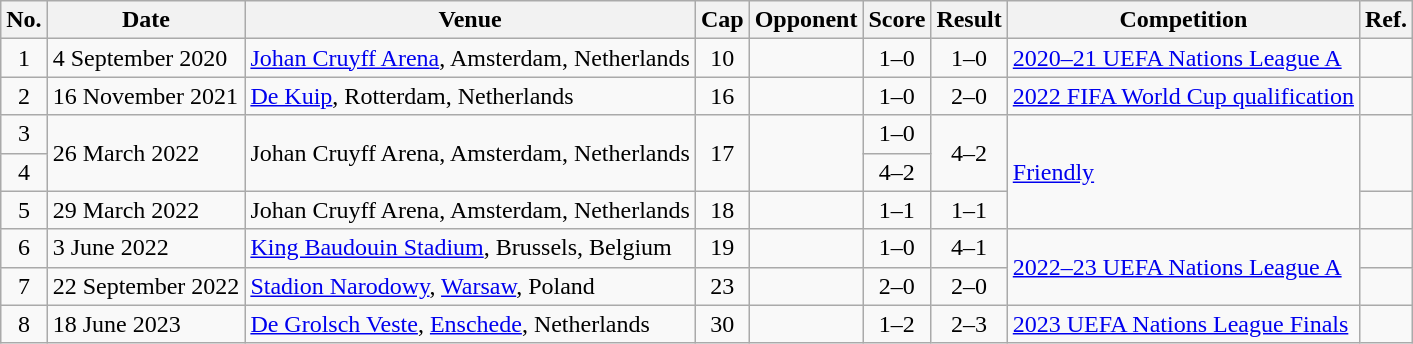<table class="wikitable">
<tr>
<th>No.</th>
<th>Date</th>
<th>Venue</th>
<th>Cap</th>
<th>Opponent</th>
<th>Score</th>
<th>Result</th>
<th>Competition</th>
<th>Ref.</th>
</tr>
<tr>
<td align=center>1</td>
<td>4 September 2020</td>
<td><a href='#'>Johan Cruyff Arena</a>, Amsterdam, Netherlands</td>
<td align="center">10</td>
<td></td>
<td align=center>1–0</td>
<td align=center>1–0</td>
<td><a href='#'>2020–21 UEFA Nations League A</a></td>
<td align=center></td>
</tr>
<tr>
<td align=center>2</td>
<td>16 November 2021</td>
<td><a href='#'>De Kuip</a>, Rotterdam, Netherlands</td>
<td align="center">16</td>
<td></td>
<td align=center>1–0</td>
<td align=center>2–0</td>
<td><a href='#'>2022 FIFA World Cup qualification</a></td>
<td align=center></td>
</tr>
<tr>
<td align=center>3</td>
<td rowspan=2>26 March 2022</td>
<td rowspan=2>Johan Cruyff Arena, Amsterdam, Netherlands</td>
<td rowspan=2 align="center">17</td>
<td rowspan=2></td>
<td align=center>1–0</td>
<td rowspan=2 align=center>4–2</td>
<td rowspan=3><a href='#'>Friendly</a></td>
<td rowspan=2 align=center></td>
</tr>
<tr>
<td align=center>4</td>
<td align=center>4–2</td>
</tr>
<tr>
<td align=center>5</td>
<td>29 March 2022</td>
<td>Johan Cruyff Arena, Amsterdam, Netherlands</td>
<td align="center">18</td>
<td></td>
<td align=center>1–1</td>
<td align=center>1–1</td>
<td align=center></td>
</tr>
<tr>
<td align=center>6</td>
<td>3 June 2022</td>
<td><a href='#'>King Baudouin Stadium</a>, Brussels, Belgium</td>
<td align="center">19</td>
<td></td>
<td align=center>1–0</td>
<td align=center>4–1</td>
<td rowspan="2"><a href='#'>2022–23 UEFA Nations League A</a></td>
<td align=center></td>
</tr>
<tr>
<td align=center>7</td>
<td>22 September 2022</td>
<td><a href='#'>Stadion Narodowy</a>, <a href='#'>Warsaw</a>, Poland</td>
<td align="center">23</td>
<td></td>
<td align=center>2–0</td>
<td align=center>2–0</td>
<td align=center></td>
</tr>
<tr>
<td align="center">8</td>
<td>18 June 2023</td>
<td><a href='#'>De Grolsch Veste</a>, <a href='#'>Enschede</a>, Netherlands</td>
<td align="center">30</td>
<td></td>
<td align="center">1–2</td>
<td align="center">2–3</td>
<td><a href='#'>2023 UEFA Nations League Finals</a></td>
<td align=center></td>
</tr>
</table>
